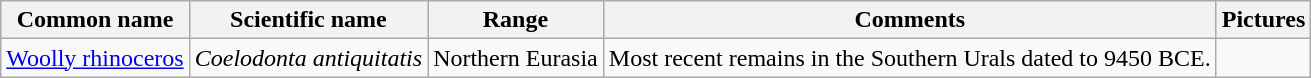<table class="wikitable">
<tr>
<th>Common name</th>
<th>Scientific name</th>
<th>Range</th>
<th class="unsortable">Comments</th>
<th class="unsortable">Pictures</th>
</tr>
<tr>
<td><a href='#'>Woolly rhinoceros</a></td>
<td><em>Coelodonta antiquitatis</em></td>
<td>Northern Eurasia</td>
<td>Most recent remains in the Southern Urals dated to 9450 BCE.</td>
<td></td>
</tr>
</table>
